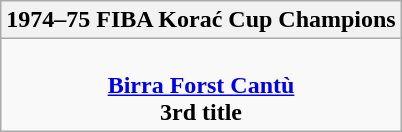<table class=wikitable style="text-align:center; margin:auto">
<tr>
<th>1974–75 FIBA Korać Cup Champions</th>
</tr>
<tr>
<td><br> <strong><a href='#'>Birra Forst Cantù</a></strong> <br> <strong>3rd title</strong></td>
</tr>
</table>
